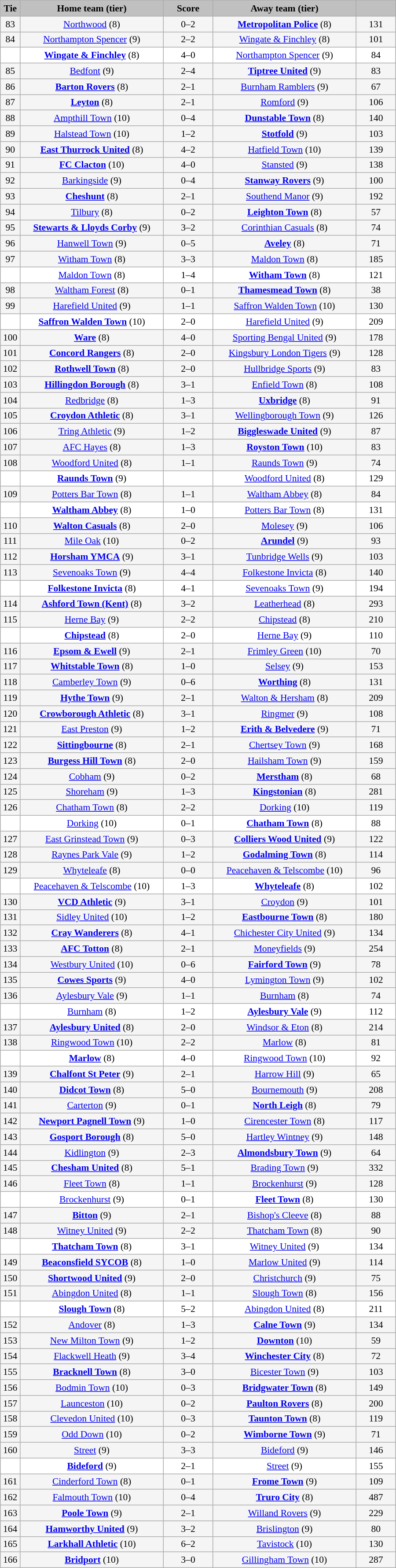<table class="wikitable" style="width: 600px; background:WhiteSmoke; text-align:center; font-size:90%">
<tr>
<td scope="col" style="width:  5.00%; background:silver;"><strong>Tie</strong></td>
<td scope="col" style="width: 36.25%; background:silver;"><strong>Home team (tier)</strong></td>
<td scope="col" style="width: 12.50%; background:silver;"><strong>Score</strong></td>
<td scope="col" style="width: 36.25%; background:silver;"><strong>Away team (tier)</strong></td>
<td scope="col" style="width: 10.00%; background:silver;"><strong></strong></td>
</tr>
<tr>
<td>83</td>
<td><a href='#'>Northwood</a> (8)</td>
<td>0–2</td>
<td><strong><a href='#'>Metropolitan Police</a></strong> (8)</td>
<td>131</td>
</tr>
<tr>
<td>84</td>
<td><a href='#'>Northampton Spencer</a> (9)</td>
<td>2–2</td>
<td><a href='#'>Wingate & Finchley</a> (8)</td>
<td>101</td>
</tr>
<tr style="background:white;">
<td><em></em></td>
<td><strong><a href='#'>Wingate & Finchley</a></strong> (8)</td>
<td>4–0</td>
<td><a href='#'>Northampton Spencer</a> (9)</td>
<td>84</td>
</tr>
<tr>
<td>85</td>
<td><a href='#'>Bedfont</a> (9)</td>
<td>2–4</td>
<td><strong><a href='#'>Tiptree United</a></strong> (9)</td>
<td>83</td>
</tr>
<tr>
<td>86</td>
<td><strong><a href='#'>Barton Rovers</a></strong> (8)</td>
<td>2–1</td>
<td><a href='#'>Burnham Ramblers</a> (9)</td>
<td>67</td>
</tr>
<tr>
<td>87</td>
<td><strong><a href='#'>Leyton</a></strong> (8)</td>
<td>2–1</td>
<td><a href='#'>Romford</a> (9)</td>
<td>106</td>
</tr>
<tr>
<td>88</td>
<td><a href='#'>Ampthill Town</a> (10)</td>
<td>0–4</td>
<td><strong><a href='#'>Dunstable Town</a></strong> (8)</td>
<td>140</td>
</tr>
<tr>
<td>89</td>
<td><a href='#'>Halstead Town</a> (10)</td>
<td>1–2</td>
<td><strong><a href='#'>Stotfold</a></strong> (9)</td>
<td>103</td>
</tr>
<tr>
<td>90</td>
<td><strong><a href='#'>East Thurrock United</a></strong> (8)</td>
<td>4–2</td>
<td><a href='#'>Hatfield Town</a> (10)</td>
<td>139</td>
</tr>
<tr>
<td>91</td>
<td><strong><a href='#'>FC Clacton</a></strong> (10)</td>
<td>4–0</td>
<td><a href='#'>Stansted</a> (9)</td>
<td>138</td>
</tr>
<tr>
<td>92</td>
<td><a href='#'>Barkingside</a> (9)</td>
<td>0–4</td>
<td><strong><a href='#'>Stanway Rovers</a></strong> (9)</td>
<td>100</td>
</tr>
<tr>
<td>93</td>
<td><strong><a href='#'>Cheshunt</a></strong> (8)</td>
<td>2–1</td>
<td><a href='#'>Southend Manor</a> (9)</td>
<td>192</td>
</tr>
<tr>
<td>94</td>
<td><a href='#'>Tilbury</a> (8)</td>
<td>0–2</td>
<td><strong><a href='#'>Leighton Town</a></strong> (8)</td>
<td>57</td>
</tr>
<tr>
<td>95</td>
<td><strong><a href='#'>Stewarts & Lloyds Corby</a></strong> (9)</td>
<td>3–2</td>
<td><a href='#'>Corinthian Casuals</a> (8)</td>
<td>74</td>
</tr>
<tr>
<td>96</td>
<td><a href='#'>Hanwell Town</a> (9)</td>
<td>0–5</td>
<td><strong><a href='#'>Aveley</a></strong> (8)</td>
<td>71</td>
</tr>
<tr>
<td>97</td>
<td><a href='#'>Witham Town</a> (8)</td>
<td>3–3</td>
<td><a href='#'>Maldon Town</a> (8)</td>
<td>185</td>
</tr>
<tr style="background:white;">
<td><em></em></td>
<td><a href='#'>Maldon Town</a> (8)</td>
<td>1–4</td>
<td><strong><a href='#'>Witham Town</a></strong> (8)</td>
<td>121</td>
</tr>
<tr>
<td>98</td>
<td><a href='#'>Waltham Forest</a> (8)</td>
<td>0–1</td>
<td><strong><a href='#'>Thamesmead Town</a></strong> (8)</td>
<td>38</td>
</tr>
<tr>
<td>99</td>
<td><a href='#'>Harefield United</a> (9)</td>
<td>1–1</td>
<td><a href='#'>Saffron Walden Town</a> (10)</td>
<td>130</td>
</tr>
<tr style="background:white;">
<td><em></em></td>
<td><strong><a href='#'>Saffron Walden Town</a></strong> (10)</td>
<td>2–0</td>
<td><a href='#'>Harefield United</a> (9)</td>
<td>209</td>
</tr>
<tr>
<td>100</td>
<td><strong><a href='#'>Ware</a></strong> (8)</td>
<td>4–0</td>
<td><a href='#'>Sporting Bengal United</a> (9)</td>
<td>178</td>
</tr>
<tr>
<td>101</td>
<td><strong><a href='#'>Concord Rangers</a></strong> (8)</td>
<td>2–0</td>
<td><a href='#'>Kingsbury London Tigers</a> (9)</td>
<td>128</td>
</tr>
<tr>
<td>102</td>
<td><strong><a href='#'>Rothwell Town</a></strong> (8)</td>
<td>2–0</td>
<td><a href='#'>Hullbridge Sports</a> (9)</td>
<td>83</td>
</tr>
<tr>
<td>103</td>
<td><strong><a href='#'>Hillingdon Borough</a></strong> (8)</td>
<td>3–1</td>
<td><a href='#'>Enfield Town</a> (8)</td>
<td>108</td>
</tr>
<tr>
<td>104</td>
<td><a href='#'>Redbridge</a> (8)</td>
<td>1–3</td>
<td><strong><a href='#'>Uxbridge</a></strong> (8)</td>
<td>91</td>
</tr>
<tr>
<td>105</td>
<td><strong><a href='#'>Croydon Athletic</a></strong> (8)</td>
<td>3–1</td>
<td><a href='#'>Wellingborough Town</a> (9)</td>
<td>126</td>
</tr>
<tr>
<td>106</td>
<td><a href='#'>Tring Athletic</a> (9)</td>
<td>1–2</td>
<td><strong><a href='#'>Biggleswade United</a></strong> (9)</td>
<td>87</td>
</tr>
<tr>
<td>107</td>
<td><a href='#'>AFC Hayes</a> (8)</td>
<td>1–3</td>
<td><strong><a href='#'>Royston Town</a></strong> (10)</td>
<td>83</td>
</tr>
<tr>
<td>108</td>
<td><a href='#'>Woodford United</a> (8)</td>
<td>1–1</td>
<td><a href='#'>Raunds Town</a> (9)</td>
<td>74</td>
</tr>
<tr style="background:white;">
<td><em></em></td>
<td><strong><a href='#'>Raunds Town</a></strong> (9)</td>
<td></td>
<td><a href='#'>Woodford United</a> (8)</td>
<td>129</td>
</tr>
<tr>
<td>109</td>
<td><a href='#'>Potters Bar Town</a> (8)</td>
<td>1–1</td>
<td><a href='#'>Waltham Abbey</a> (8)</td>
<td>84</td>
</tr>
<tr style="background:white;">
<td><em></em></td>
<td><strong><a href='#'>Waltham Abbey</a></strong> (8)</td>
<td>1–0</td>
<td><a href='#'>Potters Bar Town</a> (8)</td>
<td>131</td>
</tr>
<tr>
<td>110</td>
<td><strong><a href='#'>Walton Casuals</a></strong> (8)</td>
<td>2–0</td>
<td><a href='#'>Molesey</a> (9)</td>
<td>106</td>
</tr>
<tr>
<td>111</td>
<td><a href='#'>Mile Oak</a> (10)</td>
<td>0–2</td>
<td><strong><a href='#'>Arundel</a></strong> (9)</td>
<td>93</td>
</tr>
<tr>
<td>112</td>
<td><strong><a href='#'>Horsham YMCA</a></strong> (9)</td>
<td>3–1</td>
<td><a href='#'>Tunbridge Wells</a> (9)</td>
<td>103</td>
</tr>
<tr>
<td>113</td>
<td><a href='#'>Sevenoaks Town</a> (9)</td>
<td>4–4</td>
<td><a href='#'>Folkestone Invicta</a> (8)</td>
<td>140</td>
</tr>
<tr style="background:white;">
<td><em></em></td>
<td><strong><a href='#'>Folkestone Invicta</a></strong> (8)</td>
<td>4–1</td>
<td><a href='#'>Sevenoaks Town</a> (9)</td>
<td>194</td>
</tr>
<tr>
<td>114</td>
<td><strong><a href='#'>Ashford Town (Kent)</a></strong> (8)</td>
<td>3–2</td>
<td><a href='#'>Leatherhead</a> (8)</td>
<td>293</td>
</tr>
<tr>
<td>115</td>
<td><a href='#'>Herne Bay</a> (9)</td>
<td>2–2</td>
<td><a href='#'>Chipstead</a> (8)</td>
<td>210</td>
</tr>
<tr style="background:white;">
<td><em></em></td>
<td><strong><a href='#'>Chipstead</a></strong> (8)</td>
<td>2–0 </td>
<td><a href='#'>Herne Bay</a> (9)</td>
<td>110</td>
</tr>
<tr>
<td>116</td>
<td><strong><a href='#'>Epsom & Ewell</a></strong> (9)</td>
<td>2–1</td>
<td><a href='#'>Frimley Green</a> (10)</td>
<td>70</td>
</tr>
<tr>
<td>117</td>
<td><strong><a href='#'>Whitstable Town</a></strong> (8)</td>
<td>1–0</td>
<td><a href='#'>Selsey</a> (9)</td>
<td>153</td>
</tr>
<tr>
<td>118</td>
<td><a href='#'>Camberley Town</a> (9)</td>
<td>0–6</td>
<td><strong><a href='#'>Worthing</a></strong> (8)</td>
<td>131</td>
</tr>
<tr>
<td>119</td>
<td><strong><a href='#'>Hythe Town</a></strong> (9)</td>
<td>2–1</td>
<td><a href='#'>Walton & Hersham</a> (8)</td>
<td>209</td>
</tr>
<tr>
<td>120</td>
<td><strong><a href='#'>Crowborough Athletic</a></strong> (8)</td>
<td>3–1</td>
<td><a href='#'>Ringmer</a> (9)</td>
<td>108</td>
</tr>
<tr>
<td>121</td>
<td><a href='#'>East Preston</a> (9)</td>
<td>1–2</td>
<td><strong><a href='#'>Erith & Belvedere</a></strong> (9)</td>
<td>71</td>
</tr>
<tr>
<td>122</td>
<td><strong><a href='#'>Sittingbourne</a></strong> (8)</td>
<td>2–1</td>
<td><a href='#'>Chertsey Town</a> (9)</td>
<td>168</td>
</tr>
<tr>
<td>123</td>
<td><strong><a href='#'>Burgess Hill Town</a></strong> (8)</td>
<td>2–0</td>
<td><a href='#'>Hailsham Town</a> (9)</td>
<td>159</td>
</tr>
<tr>
<td>124</td>
<td><a href='#'>Cobham</a> (9)</td>
<td>0–2</td>
<td><strong><a href='#'>Merstham</a></strong> (8)</td>
<td>68</td>
</tr>
<tr>
<td>125</td>
<td><a href='#'>Shoreham</a> (9)</td>
<td>1–3</td>
<td><strong><a href='#'>Kingstonian</a></strong> (8)</td>
<td>281</td>
</tr>
<tr>
<td>126</td>
<td><a href='#'>Chatham Town</a> (8)</td>
<td>2–2</td>
<td><a href='#'>Dorking</a> (10)</td>
<td>119</td>
</tr>
<tr style="background:white;">
<td><em></em></td>
<td><a href='#'>Dorking</a> (10)</td>
<td>0–1</td>
<td><strong><a href='#'>Chatham Town</a></strong> (8)</td>
<td>88</td>
</tr>
<tr>
<td>127</td>
<td><a href='#'>East Grinstead Town</a> (9)</td>
<td>0–3</td>
<td><strong><a href='#'>Colliers Wood United</a></strong> (9)</td>
<td>122</td>
</tr>
<tr>
<td>128</td>
<td><a href='#'>Raynes Park Vale</a> (9)</td>
<td>1–2</td>
<td><strong><a href='#'>Godalming Town</a></strong> (8)</td>
<td>114</td>
</tr>
<tr>
<td>129</td>
<td><a href='#'>Whyteleafe</a> (8)</td>
<td>0–0</td>
<td><a href='#'>Peacehaven & Telscombe</a> (10)</td>
<td>96</td>
</tr>
<tr style="background:white;">
<td><em></em></td>
<td><a href='#'>Peacehaven & Telscombe</a> (10)</td>
<td>1–3</td>
<td><strong><a href='#'>Whyteleafe</a></strong> (8)</td>
<td>102</td>
</tr>
<tr>
<td>130</td>
<td><strong><a href='#'>VCD Athletic</a></strong> (9)</td>
<td>3–1</td>
<td><a href='#'>Croydon</a> (9)</td>
<td>101</td>
</tr>
<tr>
<td>131</td>
<td><a href='#'>Sidley United</a> (10)</td>
<td>1–2</td>
<td><strong><a href='#'>Eastbourne Town</a></strong> (8)</td>
<td>180</td>
</tr>
<tr>
<td>132</td>
<td><strong><a href='#'>Cray Wanderers</a></strong> (8)</td>
<td>4–1</td>
<td><a href='#'>Chichester City United</a> (9)</td>
<td>134</td>
</tr>
<tr>
<td>133</td>
<td><strong><a href='#'>AFC Totton</a></strong> (8)</td>
<td>2–1</td>
<td><a href='#'>Moneyfields</a> (9)</td>
<td>254</td>
</tr>
<tr>
<td>134</td>
<td><a href='#'>Westbury United</a> (10)</td>
<td>0–6</td>
<td><strong><a href='#'>Fairford Town</a></strong> (9)</td>
<td>78</td>
</tr>
<tr>
<td>135</td>
<td><strong><a href='#'>Cowes Sports</a></strong> (9)</td>
<td>4–0</td>
<td><a href='#'>Lymington Town</a> (9)</td>
<td>102</td>
</tr>
<tr>
<td>136</td>
<td><a href='#'>Aylesbury Vale</a> (9)</td>
<td>1–1</td>
<td><a href='#'>Burnham</a> (8)</td>
<td>74</td>
</tr>
<tr style="background:white;">
<td><em></em></td>
<td><a href='#'>Burnham</a> (8)</td>
<td>1–2</td>
<td><strong><a href='#'>Aylesbury Vale</a></strong> (9)</td>
<td>112</td>
</tr>
<tr>
<td>137</td>
<td><strong><a href='#'>Aylesbury United</a></strong> (8)</td>
<td>2–0</td>
<td><a href='#'>Windsor & Eton</a> (8)</td>
<td>214</td>
</tr>
<tr>
<td>138</td>
<td><a href='#'>Ringwood Town</a> (10)</td>
<td>2–2</td>
<td><a href='#'>Marlow</a> (8)</td>
<td>81</td>
</tr>
<tr style="background:white;">
<td><em></em></td>
<td><strong><a href='#'>Marlow</a></strong> (8)</td>
<td>4–0</td>
<td><a href='#'>Ringwood Town</a> (10)</td>
<td>92</td>
</tr>
<tr>
<td>139</td>
<td><strong><a href='#'>Chalfont St Peter</a></strong> (9)</td>
<td>2–1</td>
<td><a href='#'>Harrow Hill</a> (9)</td>
<td>65</td>
</tr>
<tr>
<td>140</td>
<td><strong><a href='#'>Didcot Town</a></strong> (8)</td>
<td>5–0</td>
<td><a href='#'>Bournemouth</a> (9)</td>
<td>208</td>
</tr>
<tr>
<td>141</td>
<td><a href='#'>Carterton</a> (9)</td>
<td>0–1</td>
<td><strong><a href='#'>North Leigh</a></strong> (8)</td>
<td>79</td>
</tr>
<tr>
<td>142</td>
<td><strong><a href='#'>Newport Pagnell Town</a></strong> (9)</td>
<td>1–0</td>
<td><a href='#'>Cirencester Town</a> (8)</td>
<td>117</td>
</tr>
<tr>
<td>143</td>
<td><strong><a href='#'>Gosport Borough</a></strong> (8)</td>
<td>5–0</td>
<td><a href='#'>Hartley Wintney</a> (9)</td>
<td>148</td>
</tr>
<tr>
<td>144</td>
<td><a href='#'>Kidlington</a> (9)</td>
<td>2–3</td>
<td><strong><a href='#'>Almondsbury Town</a></strong> (9)</td>
<td>64</td>
</tr>
<tr>
<td>145</td>
<td><strong><a href='#'>Chesham United</a></strong> (8)</td>
<td>5–1</td>
<td><a href='#'>Brading Town</a> (9)</td>
<td>332</td>
</tr>
<tr>
<td>146</td>
<td><a href='#'>Fleet Town</a> (8)</td>
<td>1–1</td>
<td><a href='#'>Brockenhurst</a> (9)</td>
<td>128</td>
</tr>
<tr style="background:white;">
<td><em></em></td>
<td><a href='#'>Brockenhurst</a> (9)</td>
<td>0–1</td>
<td><strong><a href='#'>Fleet Town</a></strong> (8)</td>
<td>130</td>
</tr>
<tr>
<td>147</td>
<td><strong><a href='#'>Bitton</a></strong> (9)</td>
<td>2–1</td>
<td><a href='#'>Bishop's Cleeve</a> (8)</td>
<td>88</td>
</tr>
<tr>
<td>148</td>
<td><a href='#'>Witney United</a> (9)</td>
<td>2–2</td>
<td><a href='#'>Thatcham Town</a> (8)</td>
<td>90</td>
</tr>
<tr style="background:white;">
<td><em></em></td>
<td><strong><a href='#'>Thatcham Town</a></strong> (8)</td>
<td>3–1 </td>
<td><a href='#'>Witney United</a> (9)</td>
<td>134</td>
</tr>
<tr>
<td>149</td>
<td><strong><a href='#'>Beaconsfield SYCOB</a></strong> (8)</td>
<td>1–0</td>
<td><a href='#'>Marlow United</a> (9)</td>
<td>114</td>
</tr>
<tr>
<td>150</td>
<td><strong><a href='#'>Shortwood United</a></strong> (9)</td>
<td>2–0</td>
<td><a href='#'>Christchurch</a> (9)</td>
<td>75</td>
</tr>
<tr>
<td>151</td>
<td><a href='#'>Abingdon United</a> (8)</td>
<td>1–1</td>
<td><a href='#'>Slough Town</a> (8)</td>
<td>156</td>
</tr>
<tr style="background:white;">
<td><em></em></td>
<td><strong><a href='#'>Slough Town</a></strong> (8)</td>
<td>5–2</td>
<td><a href='#'>Abingdon United</a> (8)</td>
<td>211</td>
</tr>
<tr>
<td>152</td>
<td><a href='#'>Andover</a> (8)</td>
<td>1–3</td>
<td><strong><a href='#'>Calne Town</a></strong> (9)</td>
<td>134</td>
</tr>
<tr>
<td>153</td>
<td><a href='#'>New Milton Town</a> (9)</td>
<td>1–2</td>
<td><strong><a href='#'>Downton</a></strong> (10)</td>
<td>59</td>
</tr>
<tr>
<td>154</td>
<td><a href='#'>Flackwell Heath</a> (9)</td>
<td>3–4</td>
<td><strong><a href='#'>Winchester City</a></strong> (8)</td>
<td>72</td>
</tr>
<tr>
<td>155</td>
<td><strong><a href='#'>Bracknell Town</a></strong> (8)</td>
<td>3–0</td>
<td><a href='#'>Bicester Town</a> (9)</td>
<td>103</td>
</tr>
<tr>
<td>156</td>
<td><a href='#'>Bodmin Town</a> (10)</td>
<td>0–3</td>
<td><strong><a href='#'>Bridgwater Town</a></strong> (8)</td>
<td>149</td>
</tr>
<tr>
<td>157</td>
<td><a href='#'>Launceston</a> (10)</td>
<td>0–2</td>
<td><strong><a href='#'>Paulton Rovers</a></strong> (8)</td>
<td>200</td>
</tr>
<tr>
<td>158</td>
<td><a href='#'>Clevedon United</a> (10)</td>
<td>0–3</td>
<td><strong><a href='#'>Taunton Town</a></strong> (8)</td>
<td>119</td>
</tr>
<tr>
<td>159</td>
<td><a href='#'>Odd Down</a> (10)</td>
<td>0–2</td>
<td><strong><a href='#'>Wimborne Town</a></strong> (9)</td>
<td>71</td>
</tr>
<tr>
<td>160</td>
<td><a href='#'>Street</a> (9)</td>
<td>3–3</td>
<td><a href='#'>Bideford</a> (9)</td>
<td>146</td>
</tr>
<tr style="background:white;">
<td><em></em></td>
<td><strong><a href='#'>Bideford</a></strong> (9)</td>
<td>2–1</td>
<td><a href='#'>Street</a> (9)</td>
<td>155</td>
</tr>
<tr>
<td>161</td>
<td><a href='#'>Cinderford Town</a> (8)</td>
<td>0–1</td>
<td><strong><a href='#'>Frome Town</a></strong> (9)</td>
<td>109</td>
</tr>
<tr>
<td>162</td>
<td><a href='#'>Falmouth Town</a> (10)</td>
<td>0–4</td>
<td><strong><a href='#'>Truro City</a></strong> (8)</td>
<td>487</td>
</tr>
<tr>
<td>163</td>
<td><strong><a href='#'>Poole Town</a></strong> (9)</td>
<td>2–1</td>
<td><a href='#'>Willand Rovers</a> (9)</td>
<td>229</td>
</tr>
<tr>
<td>164</td>
<td><strong><a href='#'>Hamworthy United</a></strong> (9)</td>
<td>3–2</td>
<td><a href='#'>Brislington</a> (9)</td>
<td>80</td>
</tr>
<tr>
<td>165</td>
<td><strong><a href='#'>Larkhall Athletic</a></strong> (10)</td>
<td>6–2</td>
<td><a href='#'>Tavistock</a> (10)</td>
<td>130</td>
</tr>
<tr>
<td>166</td>
<td><strong><a href='#'>Bridport</a></strong> (10)</td>
<td>3–0</td>
<td><a href='#'>Gillingham Town</a> (10)</td>
<td>287</td>
</tr>
</table>
